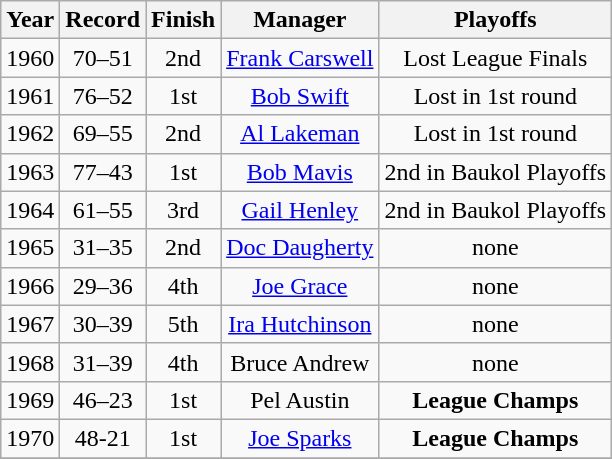<table class="wikitable" style="text-align:center">
<tr>
<th>Year</th>
<th>Record</th>
<th>Finish</th>
<th>Manager</th>
<th>Playoffs</th>
</tr>
<tr>
<td>1960</td>
<td>70–51</td>
<td>2nd</td>
<td><a href='#'>Frank Carswell</a></td>
<td>Lost League Finals</td>
</tr>
<tr>
<td>1961</td>
<td>76–52</td>
<td>1st</td>
<td><a href='#'>Bob Swift</a></td>
<td>Lost in 1st round</td>
</tr>
<tr>
<td>1962</td>
<td>69–55</td>
<td>2nd</td>
<td><a href='#'>Al Lakeman</a></td>
<td>Lost in 1st round</td>
</tr>
<tr>
<td>1963</td>
<td>77–43</td>
<td>1st</td>
<td><a href='#'>Bob Mavis</a></td>
<td>2nd in Baukol Playoffs</td>
</tr>
<tr>
<td>1964</td>
<td>61–55</td>
<td>3rd</td>
<td><a href='#'>Gail Henley</a></td>
<td>2nd in Baukol Playoffs</td>
</tr>
<tr>
<td>1965</td>
<td>31–35</td>
<td>2nd</td>
<td><a href='#'>Doc Daugherty</a></td>
<td>none</td>
</tr>
<tr>
<td>1966</td>
<td>29–36</td>
<td>4th</td>
<td><a href='#'>Joe Grace</a></td>
<td>none</td>
</tr>
<tr>
<td>1967</td>
<td>30–39</td>
<td>5th</td>
<td><a href='#'>Ira Hutchinson</a></td>
<td>none</td>
</tr>
<tr>
<td>1968</td>
<td>31–39</td>
<td>4th</td>
<td>Bruce Andrew</td>
<td>none</td>
</tr>
<tr>
<td>1969</td>
<td>46–23</td>
<td>1st</td>
<td>Pel Austin</td>
<td><strong>League Champs</strong></td>
</tr>
<tr>
<td>1970</td>
<td>48-21</td>
<td>1st</td>
<td><a href='#'>Joe Sparks</a></td>
<td><strong>League Champs</strong></td>
</tr>
<tr>
</tr>
</table>
